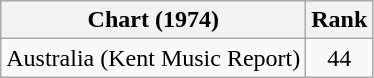<table class="wikitable sortable">
<tr>
<th>Chart (1974)</th>
<th>Rank</th>
</tr>
<tr>
<td>Australia (Kent Music Report)</td>
<td style="text-align:center;">44</td>
</tr>
</table>
